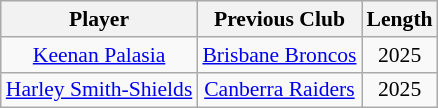<table class="wikitable sortable" style="text-align: center; font-size:90%">
<tr style="background:#efefef;">
<th>Player</th>
<th>Previous Club</th>
<th>Length</th>
</tr>
<tr>
<td><a href='#'>Keenan Palasia</a></td>
<td> <a href='#'>Brisbane Broncos</a></td>
<td>2025</td>
</tr>
<tr>
<td><a href='#'>Harley Smith-Shields</a></td>
<td> <a href='#'>Canberra Raiders</a></td>
<td>2025</td>
</tr>
</table>
